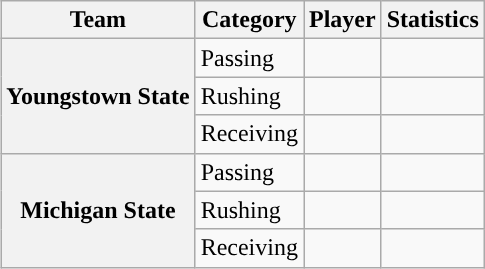<table class="wikitable" style="float:right">
<tr>
<th>Team</th>
<th>Category</th>
<th>Player</th>
<th>Statistics</th>
</tr>
<tr>
<th rowspan=3>Youngstown State</th>
<td>Passing</td>
<td></td>
<td></td>
</tr>
<tr>
<td>Rushing</td>
<td></td>
<td></td>
</tr>
<tr>
<td>Receiving</td>
<td></td>
<td></td>
</tr>
<tr>
<th rowspan=3>Michigan State</th>
<td>Passing</td>
<td></td>
<td></td>
</tr>
<tr>
<td>Rushing</td>
<td></td>
<td></td>
</tr>
<tr>
<td>Receiving</td>
<td></td>
<td></td>
</tr>
</table>
